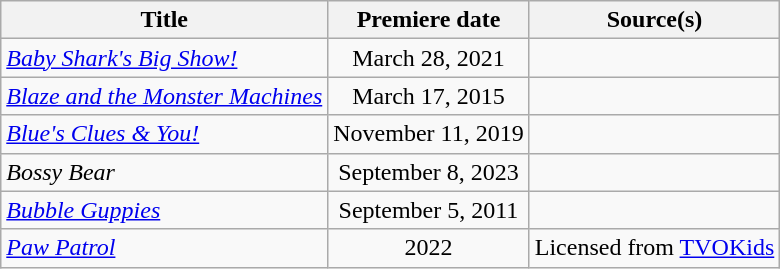<table class="wikitable sortable" style="text-align: center;">
<tr>
<th>Title</th>
<th>Premiere date</th>
<th>Source(s)</th>
</tr>
<tr>
<td scope="row" style="text-align:left;"><em><a href='#'>Baby Shark's Big Show!</a></em></td>
<td>March 28, 2021</td>
<td></td>
</tr>
<tr>
<td scope="row" style="text-align:left;"><em><a href='#'>Blaze and the Monster Machines</a></em></td>
<td>March 17, 2015</td>
<td></td>
</tr>
<tr>
<td scope="row" style="text-align:left;"><em><a href='#'>Blue's Clues & You!</a></em></td>
<td>November 11, 2019</td>
<td></td>
</tr>
<tr>
<td scope="row" style="text-align:left;"><em>Bossy Bear</em></td>
<td>September 8, 2023</td>
<td></td>
</tr>
<tr>
<td scope="row" style="text-align:left;"><em><a href='#'>Bubble Guppies</a></em></td>
<td>September 5, 2011</td>
<td></td>
</tr>
<tr>
<td scope="row" style="text-align:left;"><em><a href='#'>Paw Patrol</a></em></td>
<td>2022</td>
<td>Licensed from <a href='#'>TVOKids</a></td>
</tr>
</table>
